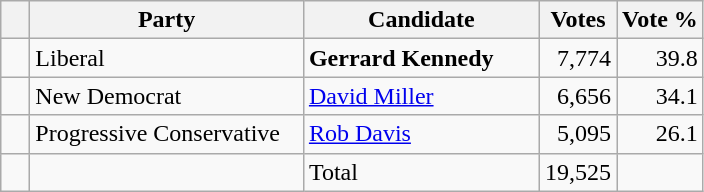<table class="wikitable">
<tr>
<th></th>
<th scope="col" style="width:175px;">Party</th>
<th scope="col" style="width:150px;">Candidate</th>
<th>Votes</th>
<th>Vote %</th>
</tr>
<tr>
<td>   </td>
<td>Liberal</td>
<td><strong>Gerrard Kennedy</strong></td>
<td align=right>7,774</td>
<td align=right>39.8</td>
</tr>
<tr |>
<td>   </td>
<td>New Democrat</td>
<td><a href='#'>David Miller</a></td>
<td align=right>6,656</td>
<td align=right>34.1</td>
</tr>
<tr |>
<td>   </td>
<td>Progressive Conservative</td>
<td><a href='#'>Rob Davis</a></td>
<td align=right>5,095</td>
<td align=right>26.1</td>
</tr>
<tr>
<td></td>
<td></td>
<td>Total</td>
<td align=right>19,525</td>
<td></td>
</tr>
</table>
